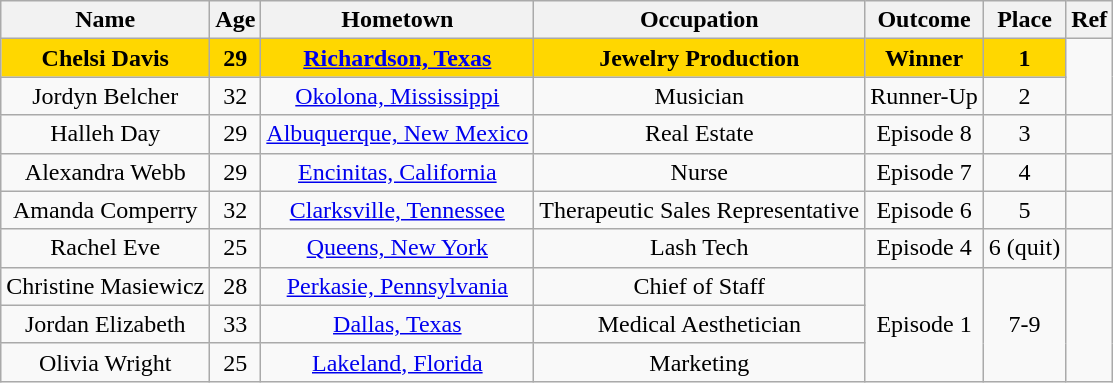<table class="wikitable sortable" style="text-align:center; ">
<tr>
<th>Name</th>
<th>Age</th>
<th>Hometown</th>
<th>Occupation</th>
<th>Outcome</th>
<th>Place</th>
<th>Ref</th>
</tr>
<tr>
<td bgcolor="gold"><strong>Chelsi Davis</strong></td>
<td bgcolor="gold"><strong>29</strong></td>
<td bgcolor="gold"><strong><a href='#'>Richardson, Texas</a></strong></td>
<td bgcolor="gold"><strong>Jewelry Production</strong></td>
<td bgcolor="gold"><strong>Winner</strong></td>
<td bgcolor="gold"><strong>1</strong></td>
<td rowspan="2"></td>
</tr>
<tr>
<td>Jordyn Belcher</td>
<td>32</td>
<td><a href='#'>Okolona, Mississippi</a></td>
<td>Musician</td>
<td>Runner-Up</td>
<td>2</td>
</tr>
<tr>
<td>Halleh Day</td>
<td>29</td>
<td><a href='#'>Albuquerque, New Mexico</a></td>
<td>Real Estate</td>
<td>Episode 8</td>
<td>3</td>
<td></td>
</tr>
<tr>
<td>Alexandra Webb</td>
<td>29</td>
<td><a href='#'>Encinitas, California</a></td>
<td>Nurse</td>
<td>Episode 7</td>
<td>4</td>
<td></td>
</tr>
<tr>
<td>Amanda Comperry</td>
<td>32</td>
<td><a href='#'>Clarksville, Tennessee</a></td>
<td>Therapeutic Sales Representative</td>
<td>Episode 6</td>
<td>5</td>
<td></td>
</tr>
<tr>
<td>Rachel Eve</td>
<td>25</td>
<td><a href='#'>Queens, New York</a></td>
<td>Lash Tech</td>
<td>Episode 4</td>
<td>6 (quit)</td>
<td></td>
</tr>
<tr>
<td>Christine Masiewicz</td>
<td>28</td>
<td><a href='#'>Perkasie, Pennsylvania</a></td>
<td>Chief of Staff</td>
<td rowspan="3">Episode 1</td>
<td rowspan="3">7-9</td>
<td rowspan="3"></td>
</tr>
<tr>
<td>Jordan Elizabeth</td>
<td>33</td>
<td><a href='#'>Dallas, Texas</a></td>
<td>Medical Aesthetician</td>
</tr>
<tr>
<td>Olivia Wright</td>
<td>25</td>
<td><a href='#'>Lakeland, Florida</a></td>
<td>Marketing</td>
</tr>
</table>
